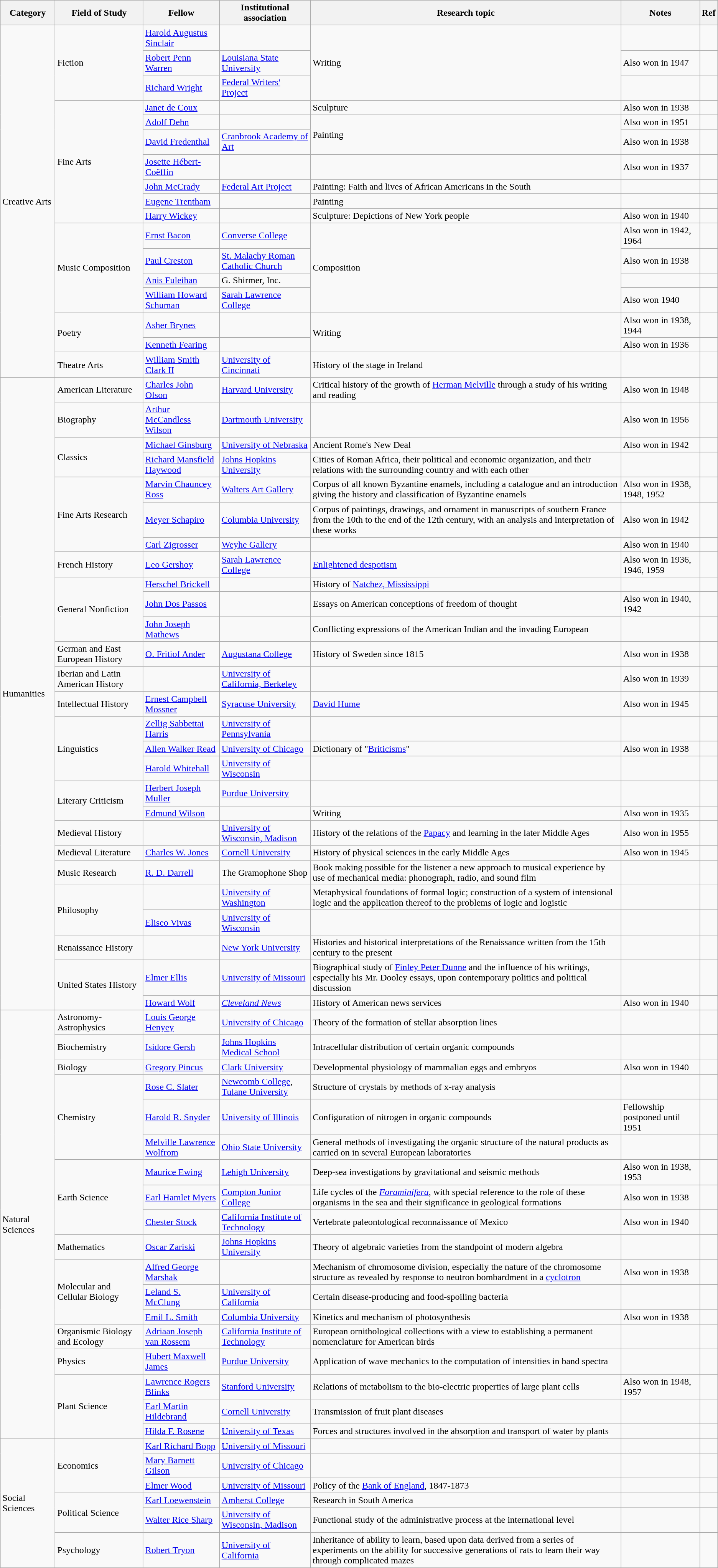<table class="wikitable sortable static-row-numbers static-row-header-text">
<tr>
<th>Category</th>
<th>Field of Study</th>
<th>Fellow</th>
<th>Institutional association </th>
<th>Research topic</th>
<th>Notes</th>
<th class="unsortable">Ref</th>
</tr>
<tr>
<td rowspan="17">Creative Arts</td>
<td rowspan="3">Fiction</td>
<td><a href='#'>Harold Augustus Sinclair</a></td>
<td></td>
<td rowspan="3">Writing</td>
<td></td>
<td></td>
</tr>
<tr>
<td><a href='#'>Robert Penn Warren</a></td>
<td><a href='#'>Louisiana State University</a></td>
<td>Also won in 1947</td>
<td></td>
</tr>
<tr>
<td><a href='#'>Richard Wright</a></td>
<td><a href='#'>Federal Writers' Project</a></td>
<td></td>
<td></td>
</tr>
<tr>
<td rowspan="7">Fine Arts</td>
<td><a href='#'>Janet de Coux</a></td>
<td></td>
<td>Sculpture</td>
<td>Also won in 1938</td>
<td></td>
</tr>
<tr>
<td><a href='#'>Adolf Dehn</a></td>
<td></td>
<td rowspan="2">Painting</td>
<td>Also won in 1951</td>
<td></td>
</tr>
<tr>
<td><a href='#'>David Fredenthal</a></td>
<td><a href='#'>Cranbrook Academy of Art</a></td>
<td>Also won in 1938</td>
<td></td>
</tr>
<tr>
<td><a href='#'>Josette Hébert-Coëffin</a></td>
<td></td>
<td></td>
<td>Also won in 1937</td>
<td></td>
</tr>
<tr>
<td><a href='#'>John McCrady</a></td>
<td><a href='#'>Federal Art Project</a></td>
<td>Painting: Faith and lives of African Americans in the South</td>
<td></td>
<td></td>
</tr>
<tr>
<td><a href='#'>Eugene Trentham</a></td>
<td></td>
<td>Painting</td>
<td></td>
<td></td>
</tr>
<tr>
<td><a href='#'>Harry Wickey</a></td>
<td></td>
<td>Sculpture: Depictions of New York people</td>
<td>Also won in 1940</td>
<td></td>
</tr>
<tr>
<td rowspan="4">Music Composition</td>
<td><a href='#'>Ernst Bacon</a></td>
<td><a href='#'>Converse College</a></td>
<td rowspan="4">Composition</td>
<td>Also won in 1942, 1964</td>
<td></td>
</tr>
<tr>
<td><a href='#'>Paul Creston</a></td>
<td><a href='#'>St. Malachy Roman Catholic Church</a></td>
<td>Also won in 1938</td>
<td></td>
</tr>
<tr>
<td><a href='#'>Anis Fuleihan</a></td>
<td>G. Shirmer, Inc.</td>
<td></td>
<td></td>
</tr>
<tr>
<td><a href='#'>William Howard Schuman</a></td>
<td><a href='#'>Sarah Lawrence College</a></td>
<td>Also won 1940</td>
<td></td>
</tr>
<tr>
<td rowspan="2">Poetry</td>
<td><a href='#'>Asher Brynes</a></td>
<td></td>
<td rowspan="2">Writing</td>
<td>Also won in 1938, 1944</td>
<td></td>
</tr>
<tr>
<td><a href='#'>Kenneth Fearing</a></td>
<td></td>
<td>Also won in 1936</td>
<td></td>
</tr>
<tr>
<td>Theatre Arts</td>
<td><a href='#'>William Smith Clark II</a></td>
<td><a href='#'>University of Cincinnati</a></td>
<td>History of the stage in Ireland</td>
<td></td>
<td></td>
</tr>
<tr>
<td rowspan="27">Humanities</td>
<td>American Literature</td>
<td><a href='#'>Charles John Olson</a></td>
<td><a href='#'>Harvard University</a></td>
<td>Critical history of the growth of <a href='#'>Herman Melville</a> through a study of his writing and reading</td>
<td>Also won in 1948</td>
<td></td>
</tr>
<tr>
<td>Biography</td>
<td><a href='#'>Arthur McCandless Wilson</a></td>
<td><a href='#'>Dartmouth University</a></td>
<td></td>
<td>Also won in 1956</td>
<td></td>
</tr>
<tr>
<td rowspan="2">Classics</td>
<td><a href='#'>Michael Ginsburg</a></td>
<td><a href='#'>University of Nebraska</a></td>
<td>Ancient Rome's New Deal</td>
<td>Also won in 1942</td>
<td></td>
</tr>
<tr>
<td><a href='#'>Richard Mansfield Haywood</a></td>
<td><a href='#'>Johns Hopkins University</a></td>
<td>Cities of Roman Africa, their political and economic organization, and their relations with the surrounding country and with each other</td>
<td></td>
<td></td>
</tr>
<tr>
<td rowspan="3">Fine Arts Research</td>
<td><a href='#'>Marvin Chauncey Ross</a></td>
<td><a href='#'>Walters Art Gallery</a></td>
<td>Corpus of all known Byzantine enamels, including a catalogue and an introduction giving the history and classification of Byzantine enamels</td>
<td>Also won in 1938, 1948, 1952</td>
<td></td>
</tr>
<tr>
<td><a href='#'>Meyer Schapiro</a></td>
<td><a href='#'>Columbia University</a></td>
<td>Corpus of paintings, drawings, and ornament in manuscripts of southern France from the 10th to the end of the 12th century, with an analysis and interpretation of these works</td>
<td>Also won in 1942</td>
<td></td>
</tr>
<tr>
<td><a href='#'>Carl Zigrosser</a></td>
<td><a href='#'>Weyhe Gallery</a></td>
<td></td>
<td>Also won in 1940</td>
<td></td>
</tr>
<tr>
<td>French History</td>
<td><a href='#'>Leo Gershoy</a></td>
<td><a href='#'>Sarah Lawrence College</a></td>
<td><a href='#'>Enlightened despotism</a></td>
<td>Also won in 1936, 1946, 1959</td>
<td></td>
</tr>
<tr>
<td rowspan="3">General Nonfiction</td>
<td><a href='#'>Herschel Brickell</a></td>
<td></td>
<td>History of <a href='#'>Natchez, Mississippi</a></td>
<td></td>
<td></td>
</tr>
<tr>
<td><a href='#'>John Dos Passos</a></td>
<td></td>
<td>Essays on American conceptions of freedom of thought</td>
<td>Also won in 1940, 1942</td>
<td></td>
</tr>
<tr>
<td><a href='#'>John Joseph Mathews</a></td>
<td></td>
<td>Conflicting expressions of the American Indian and the invading European</td>
<td></td>
<td></td>
</tr>
<tr>
<td>German and East European History</td>
<td><a href='#'>O. Fritiof Ander</a></td>
<td><a href='#'>Augustana College</a></td>
<td>History of Sweden since 1815</td>
<td>Also won in 1938</td>
<td></td>
</tr>
<tr>
<td>Iberian and Latin American History</td>
<td></td>
<td><a href='#'>University of California, Berkeley</a></td>
<td></td>
<td>Also won in 1939</td>
<td></td>
</tr>
<tr>
<td>Intellectual History</td>
<td><a href='#'>Ernest Campbell Mossner</a></td>
<td><a href='#'>Syracuse University</a></td>
<td><a href='#'>David Hume</a></td>
<td>Also won in 1945</td>
<td></td>
</tr>
<tr>
<td rowspan="3">Linguistics</td>
<td><a href='#'>Zellig Sabbettai Harris</a></td>
<td><a href='#'>University of Pennsylvania</a></td>
<td></td>
<td></td>
<td></td>
</tr>
<tr>
<td><a href='#'>Allen Walker Read</a></td>
<td><a href='#'>University of Chicago</a></td>
<td>Dictionary of "<a href='#'>Briticisms</a>"</td>
<td>Also won in 1938</td>
<td></td>
</tr>
<tr>
<td><a href='#'>Harold Whitehall</a></td>
<td><a href='#'>University of Wisconsin</a></td>
<td></td>
<td></td>
<td></td>
</tr>
<tr>
<td rowspan="2">Literary Criticism</td>
<td><a href='#'>Herbert Joseph Muller</a></td>
<td><a href='#'>Purdue University</a></td>
<td></td>
<td></td>
<td></td>
</tr>
<tr>
<td><a href='#'>Edmund Wilson</a></td>
<td></td>
<td>Writing</td>
<td>Also won in 1935</td>
<td></td>
</tr>
<tr>
<td>Medieval History</td>
<td></td>
<td><a href='#'>University of Wisconsin, Madison</a></td>
<td>History of the relations of the <a href='#'>Papacy</a> and learning in the later Middle Ages</td>
<td>Also won in 1955</td>
<td></td>
</tr>
<tr>
<td>Medieval Literature</td>
<td><a href='#'>Charles W. Jones</a></td>
<td><a href='#'>Cornell University</a></td>
<td>History of physical sciences in the early Middle Ages</td>
<td>Also won in 1945</td>
<td></td>
</tr>
<tr>
<td>Music Research</td>
<td><a href='#'>R. D. Darrell</a></td>
<td>The Gramophone Shop</td>
<td>Book making possible for the listener a new approach to musical experience by use of mechanical media: phonograph, radio, and sound film</td>
<td></td>
<td></td>
</tr>
<tr>
<td rowspan="2">Philosophy</td>
<td></td>
<td><a href='#'>University of Washington</a></td>
<td>Metaphysical foundations of formal logic; construction of a system of intensional logic and the application thereof to the problems of logic and logistic</td>
<td></td>
<td></td>
</tr>
<tr>
<td><a href='#'>Eliseo Vivas</a></td>
<td><a href='#'>University of Wisconsin</a></td>
<td></td>
<td></td>
<td></td>
</tr>
<tr>
<td>Renaissance History</td>
<td></td>
<td><a href='#'>New York University</a></td>
<td>Histories and historical interpretations of the Renaissance written from the 15th century to the present</td>
<td></td>
<td></td>
</tr>
<tr>
<td rowspan="2">United States History</td>
<td><a href='#'>Elmer Ellis</a></td>
<td><a href='#'>University of Missouri</a></td>
<td>Biographical study of <a href='#'>Finley Peter Dunne</a> and the influence of his writings, especially his Mr. Dooley essays, upon contemporary politics and political discussion</td>
<td></td>
<td></td>
</tr>
<tr>
<td><a href='#'>Howard Wolf</a></td>
<td><em><a href='#'>Cleveland News</a></em></td>
<td>History of American news services</td>
<td>Also won in 1940</td>
<td></td>
</tr>
<tr>
<td rowspan="18">Natural Sciences</td>
<td>Astronomy-Astrophysics</td>
<td><a href='#'>Louis George Henyey</a></td>
<td><a href='#'>University of Chicago</a></td>
<td>Theory of the formation of stellar absorption lines</td>
<td></td>
<td></td>
</tr>
<tr>
<td>Biochemistry</td>
<td><a href='#'>Isidore Gersh</a></td>
<td><a href='#'>Johns Hopkins Medical School</a></td>
<td>Intracellular distribution of certain organic compounds</td>
<td></td>
<td></td>
</tr>
<tr>
<td>Biology</td>
<td><a href='#'>Gregory Pincus</a></td>
<td><a href='#'>Clark University</a></td>
<td>Developmental physiology of mammalian eggs and embryos</td>
<td>Also won in 1940</td>
<td></td>
</tr>
<tr>
<td rowspan="3">Chemistry</td>
<td><a href='#'>Rose C. Slater</a></td>
<td><a href='#'>Newcomb College</a>, <a href='#'>Tulane University</a></td>
<td>Structure of crystals by methods of x-ray analysis</td>
<td></td>
<td></td>
</tr>
<tr>
<td><a href='#'>Harold R. Snyder</a></td>
<td><a href='#'>University of Illinois</a></td>
<td>Configuration of nitrogen in organic compounds</td>
<td>Fellowship postponed until 1951</td>
<td></td>
</tr>
<tr>
<td><a href='#'>Melville Lawrence Wolfrom</a></td>
<td><a href='#'>Ohio State University</a></td>
<td>General methods of investigating the organic structure of the natural products as carried on in several European laboratories</td>
<td></td>
<td></td>
</tr>
<tr>
<td rowspan="3">Earth Science</td>
<td><a href='#'>Maurice Ewing</a></td>
<td><a href='#'>Lehigh University</a></td>
<td>Deep-sea investigations by gravitational and seismic methods</td>
<td>Also won in 1938, 1953</td>
<td></td>
</tr>
<tr>
<td><a href='#'>Earl Hamlet Myers</a></td>
<td><a href='#'>Compton Junior College</a></td>
<td>Life cycles of the <em><a href='#'>Foraminifera</a></em>, with special reference to the role of these organisms in the sea and their significance in geological formations</td>
<td>Also won in 1938</td>
<td></td>
</tr>
<tr>
<td><a href='#'>Chester Stock</a></td>
<td><a href='#'>California Institute of Technology</a></td>
<td>Vertebrate paleontological reconnaissance of Mexico</td>
<td>Also won in 1940</td>
<td></td>
</tr>
<tr>
<td>Mathematics</td>
<td><a href='#'>Oscar Zariski</a></td>
<td><a href='#'>Johns Hopkins University</a></td>
<td>Theory of algebraic varieties from the standpoint of modern algebra</td>
<td></td>
<td></td>
</tr>
<tr>
<td rowspan="3">Molecular and Cellular Biology</td>
<td><a href='#'>Alfred George Marshak</a></td>
<td></td>
<td>Mechanism of chromosome division, especially the nature of the chromosome structure as revealed by response to neutron bombardment in a <a href='#'>cyclotron</a></td>
<td>Also won in 1938</td>
<td></td>
</tr>
<tr>
<td><a href='#'>Leland S. McClung</a></td>
<td><a href='#'>University of California</a></td>
<td>Certain disease-producing and food-spoiling bacteria</td>
<td></td>
<td></td>
</tr>
<tr>
<td><a href='#'>Emil L. Smith</a></td>
<td><a href='#'>Columbia University</a></td>
<td>Kinetics and mechanism of photosynthesis</td>
<td>Also won in 1938</td>
<td></td>
</tr>
<tr>
<td>Organismic Biology and Ecology</td>
<td><a href='#'>Adriaan Joseph van Rossem</a></td>
<td><a href='#'>California Institute of Technology</a></td>
<td>European ornithological collections with a view to establishing a permanent nomenclature for American birds</td>
<td></td>
<td></td>
</tr>
<tr>
<td>Physics</td>
<td><a href='#'>Hubert Maxwell James</a></td>
<td><a href='#'>Purdue University</a></td>
<td>Application of wave mechanics to the computation of intensities in band spectra</td>
<td></td>
<td></td>
</tr>
<tr>
<td rowspan="3">Plant Science</td>
<td><a href='#'>Lawrence Rogers Blinks</a></td>
<td><a href='#'>Stanford University</a></td>
<td>Relations of metabolism to the bio-electric properties of large plant cells</td>
<td>Also won in 1948, 1957</td>
<td></td>
</tr>
<tr>
<td><a href='#'>Earl Martin Hildebrand</a></td>
<td><a href='#'>Cornell University</a></td>
<td>Transmission of fruit plant diseases</td>
<td></td>
<td></td>
</tr>
<tr>
<td><a href='#'>Hilda F. Rosene</a></td>
<td><a href='#'>University of Texas</a></td>
<td>Forces and structures involved in the absorption and transport of water by plants</td>
<td></td>
<td></td>
</tr>
<tr>
<td rowspan="6">Social Sciences</td>
<td rowspan="3">Economics</td>
<td><a href='#'>Karl Richard Bopp</a></td>
<td><a href='#'>University of Missouri</a></td>
<td></td>
<td></td>
<td></td>
</tr>
<tr>
<td><a href='#'>Mary Barnett Gilson</a></td>
<td><a href='#'>University of Chicago</a></td>
<td></td>
<td></td>
<td></td>
</tr>
<tr>
<td><a href='#'>Elmer Wood</a></td>
<td><a href='#'>University of Missouri</a></td>
<td>Policy of the <a href='#'>Bank of England</a>, 1847-1873</td>
<td></td>
<td></td>
</tr>
<tr>
<td rowspan="2">Political Science</td>
<td><a href='#'>Karl Loewenstein</a></td>
<td><a href='#'>Amherst College</a></td>
<td>Research in South America</td>
<td></td>
<td></td>
</tr>
<tr>
<td><a href='#'>Walter Rice Sharp</a></td>
<td><a href='#'>University of Wisconsin, Madison</a></td>
<td>Functional study of the administrative process at the international level</td>
<td></td>
<td></td>
</tr>
<tr>
<td>Psychology</td>
<td><a href='#'>Robert Tryon</a></td>
<td><a href='#'>University of California</a></td>
<td>Inheritance of ability to learn, based upon data derived from a series of experiments on the ability for successive generations of rats to learn their way through complicated mazes</td>
<td></td>
<td></td>
</tr>
</table>
